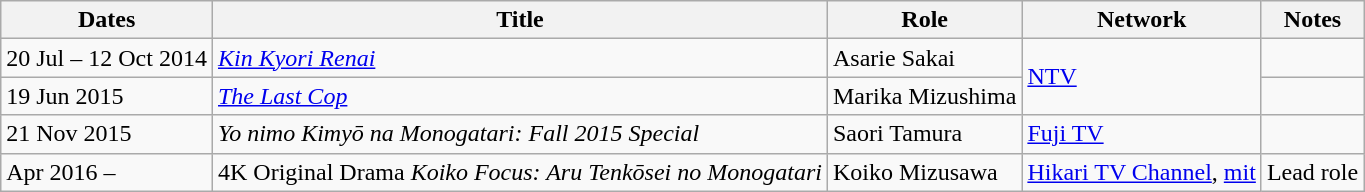<table class="wikitable">
<tr>
<th>Dates</th>
<th>Title</th>
<th>Role</th>
<th>Network</th>
<th>Notes</th>
</tr>
<tr>
<td>20 Jul – 12 Oct 2014</td>
<td><em><a href='#'>Kin Kyori Renai</a></em></td>
<td>Asarie Sakai</td>
<td rowspan="2"><a href='#'>NTV</a></td>
<td></td>
</tr>
<tr>
<td>19 Jun 2015</td>
<td><em><a href='#'>The Last Cop</a></em></td>
<td>Marika Mizushima</td>
<td></td>
</tr>
<tr>
<td>21 Nov 2015</td>
<td><em>Yo nimo Kimyō na Monogatari: Fall 2015 Special</em></td>
<td>Saori Tamura</td>
<td><a href='#'>Fuji TV</a></td>
<td></td>
</tr>
<tr>
<td>Apr 2016 –</td>
<td>4K Original Drama <em>Koiko Focus: Aru Tenkōsei no Monogatari</em></td>
<td>Koiko Mizusawa</td>
<td><a href='#'>Hikari TV Channel</a>, <a href='#'>mit</a></td>
<td>Lead role</td>
</tr>
</table>
